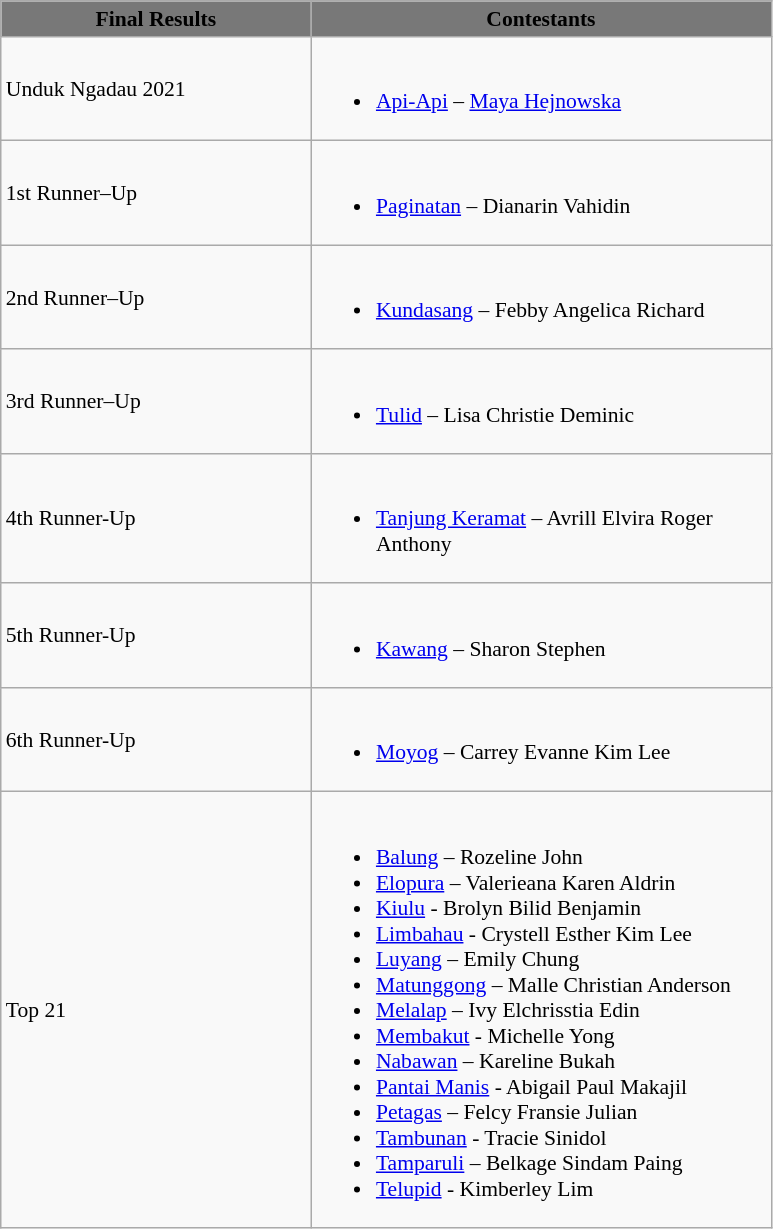<table class="wikitable sortable" style="font-size:90%;">
<tr>
<th style="width:200px;background-color:#787878;colour:#FFFFFF;">Final Results</th>
<th style="width:300px;background-color:#787878;colour:#FFFFFF;">Contestants</th>
</tr>
<tr>
<td>Unduk Ngadau 2021</td>
<td><br><ul><li> <a href='#'>Api-Api</a> –  <a href='#'>Maya Hejnowska</a></li></ul></td>
</tr>
<tr>
<td>1st Runner–Up</td>
<td><br><ul><li> <a href='#'>Paginatan</a> –  Dianarin Vahidin</li></ul></td>
</tr>
<tr>
<td>2nd Runner–Up</td>
<td><br><ul><li> <a href='#'>Kundasang</a> –  Febby Angelica Richard</li></ul></td>
</tr>
<tr>
<td>3rd Runner–Up</td>
<td><br><ul><li> <a href='#'>Tulid</a> –  Lisa Christie Deminic</li></ul></td>
</tr>
<tr>
<td>4th Runner-Up</td>
<td><br><ul><li> <a href='#'>Tanjung Keramat</a> –  Avrill Elvira Roger Anthony</li></ul></td>
</tr>
<tr>
<td>5th Runner-Up</td>
<td><br><ul><li> <a href='#'>Kawang</a> – Sharon Stephen</li></ul></td>
</tr>
<tr>
<td>6th Runner-Up</td>
<td><br><ul><li> <a href='#'>Moyog</a> –  Carrey Evanne Kim Lee</li></ul></td>
</tr>
<tr>
<td>Top 21</td>
<td><br><ul><li> <a href='#'>Balung</a> –  Rozeline John</li><li> <a href='#'>Elopura</a> –  Valerieana Karen Aldrin</li><li> <a href='#'>Kiulu</a> - Brolyn Bilid Benjamin</li><li> <a href='#'>Limbahau</a> - Crystell Esther Kim Lee</li><li> <a href='#'>Luyang</a> –  Emily Chung</li><li> <a href='#'>Matunggong</a> –  Malle Christian Anderson</li><li> <a href='#'>Melalap</a> – Ivy Elchrisstia Edin</li><li> <a href='#'>Membakut</a> - Michelle Yong</li><li> <a href='#'>Nabawan</a> – Kareline Bukah</li><li> <a href='#'>Pantai Manis</a> - Abigail Paul Makajil</li><li> <a href='#'>Petagas</a> –  Felcy Fransie Julian</li><li> <a href='#'>Tambunan</a> - Tracie Sinidol</li><li> <a href='#'>Tamparuli</a> – Belkage Sindam Paing</li><li> <a href='#'>Telupid</a> - Kimberley Lim</li></ul></td>
</tr>
</table>
